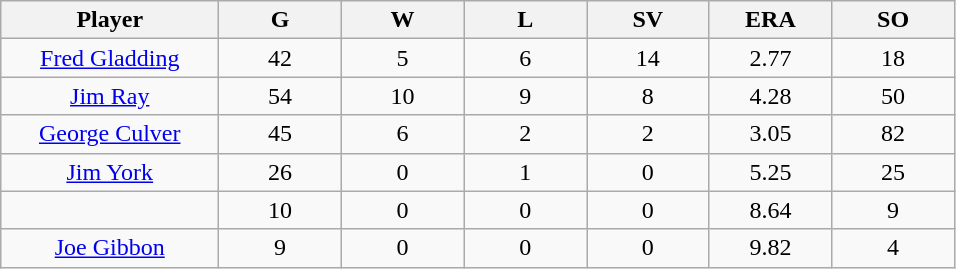<table class="wikitable sortable">
<tr>
<th bgcolor="#DDDDFF" width="16%">Player</th>
<th bgcolor="#DDDDFF" width="9%">G</th>
<th bgcolor="#DDDDFF" width="9%">W</th>
<th bgcolor="#DDDDFF" width="9%">L</th>
<th bgcolor="#DDDDFF" width="9%">SV</th>
<th bgcolor="#DDDDFF" width="9%">ERA</th>
<th bgcolor="#DDDDFF" width="9%">SO</th>
</tr>
<tr align="center">
<td><a href='#'>Fred Gladding</a></td>
<td>42</td>
<td>5</td>
<td>6</td>
<td>14</td>
<td>2.77</td>
<td>18</td>
</tr>
<tr align=center>
<td><a href='#'>Jim Ray</a></td>
<td>54</td>
<td>10</td>
<td>9</td>
<td>8</td>
<td>4.28</td>
<td>50</td>
</tr>
<tr align=center>
<td><a href='#'>George Culver</a></td>
<td>45</td>
<td>6</td>
<td>2</td>
<td>2</td>
<td>3.05</td>
<td>82</td>
</tr>
<tr align=center>
<td><a href='#'>Jim York</a></td>
<td>26</td>
<td>0</td>
<td>1</td>
<td>0</td>
<td>5.25</td>
<td>25</td>
</tr>
<tr align=center>
<td></td>
<td>10</td>
<td>0</td>
<td>0</td>
<td>0</td>
<td>8.64</td>
<td>9</td>
</tr>
<tr align="center">
<td><a href='#'>Joe Gibbon</a></td>
<td>9</td>
<td>0</td>
<td>0</td>
<td>0</td>
<td>9.82</td>
<td>4</td>
</tr>
</table>
